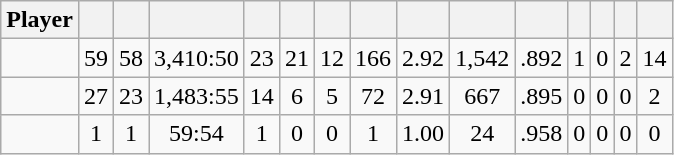<table class="wikitable sortable" style="text-align:center;">
<tr>
<th>Player</th>
<th></th>
<th></th>
<th></th>
<th></th>
<th></th>
<th></th>
<th></th>
<th></th>
<th></th>
<th></th>
<th></th>
<th></th>
<th></th>
<th></th>
</tr>
<tr>
<td></td>
<td>59</td>
<td>58</td>
<td>3,410:50</td>
<td>23</td>
<td>21</td>
<td>12</td>
<td>166</td>
<td>2.92</td>
<td>1,542</td>
<td>.892</td>
<td>1</td>
<td>0</td>
<td>2</td>
<td>14</td>
</tr>
<tr>
<td></td>
<td>27</td>
<td>23</td>
<td>1,483:55</td>
<td>14</td>
<td>6</td>
<td>5</td>
<td>72</td>
<td>2.91</td>
<td>667</td>
<td>.895</td>
<td>0</td>
<td>0</td>
<td>0</td>
<td>2</td>
</tr>
<tr>
<td></td>
<td>1</td>
<td>1</td>
<td>59:54</td>
<td>1</td>
<td>0</td>
<td>0</td>
<td>1</td>
<td>1.00</td>
<td>24</td>
<td>.958</td>
<td>0</td>
<td>0</td>
<td>0</td>
<td>0</td>
</tr>
</table>
